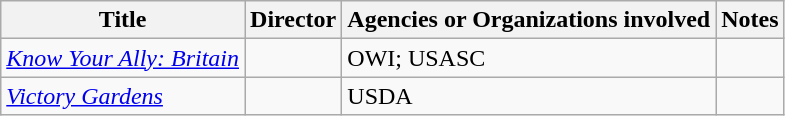<table class="wikitable">
<tr>
<th>Title</th>
<th>Director</th>
<th>Agencies or Organizations involved</th>
<th>Notes</th>
</tr>
<tr>
<td><em><a href='#'>Know Your Ally: Britain</a></em></td>
<td></td>
<td>OWI; USASC</td>
<td></td>
</tr>
<tr>
<td><em><a href='#'>Victory Gardens</a></em></td>
<td></td>
<td>USDA</td>
<td></td>
</tr>
</table>
